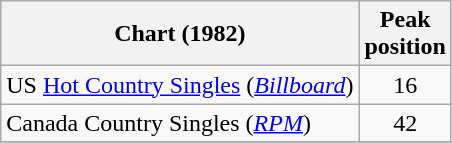<table class="wikitable sortable">
<tr>
<th>Chart (1982)</th>
<th>Peak<br>position</th>
</tr>
<tr>
<td>US <a href='#'>Hot Country Singles</a> (<em><a href='#'>Billboard</a></em>)</td>
<td align="center">16</td>
</tr>
<tr>
<td>Canada Country Singles (<em><a href='#'>RPM</a></em>)</td>
<td align="center">42</td>
</tr>
<tr>
</tr>
</table>
